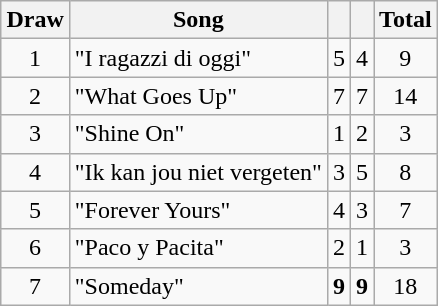<table class="wikitable plainrowheaders" style="margin: 1em auto 1em auto; text-align:center;">
<tr>
<th>Draw</th>
<th>Song</th>
<th></th>
<th></th>
<th>Total</th>
</tr>
<tr>
<td>1</td>
<td align="left">"I ragazzi di oggi"</td>
<td>5</td>
<td>4</td>
<td>9</td>
</tr>
<tr>
<td>2</td>
<td align="left">"What Goes Up"</td>
<td>7</td>
<td>7</td>
<td>14</td>
</tr>
<tr>
<td>3</td>
<td align="left">"Shine On"</td>
<td>1</td>
<td>2</td>
<td>3</td>
</tr>
<tr>
<td>4</td>
<td align="left">"Ik kan jou niet vergeten"</td>
<td>3</td>
<td>5</td>
<td>8</td>
</tr>
<tr>
<td>5</td>
<td align="left">"Forever Yours"</td>
<td>4</td>
<td>3</td>
<td>7</td>
</tr>
<tr>
<td>6</td>
<td align="left">"Paco y Pacita"</td>
<td>2</td>
<td>1</td>
<td>3</td>
</tr>
<tr>
<td>7</td>
<td align="left">"Someday"</td>
<td><strong>9</strong></td>
<td><strong>9</strong></td>
<td>18</td>
</tr>
</table>
